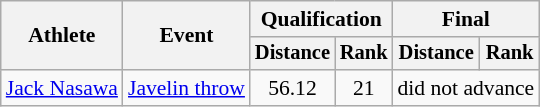<table class="wikitable" style="font-size:90%">
<tr>
<th rowspan=2>Athlete</th>
<th rowspan=2>Event</th>
<th colspan=2>Qualification</th>
<th colspan=2>Final</th>
</tr>
<tr style="font-size:95%">
<th>Distance</th>
<th>Rank</th>
<th>Distance</th>
<th>Rank</th>
</tr>
<tr align=center>
<td align=left><a href='#'>Jack Nasawa</a></td>
<td align=left><a href='#'>Javelin throw</a></td>
<td>56.12</td>
<td>21</td>
<td colspan=2>did not advance</td>
</tr>
</table>
